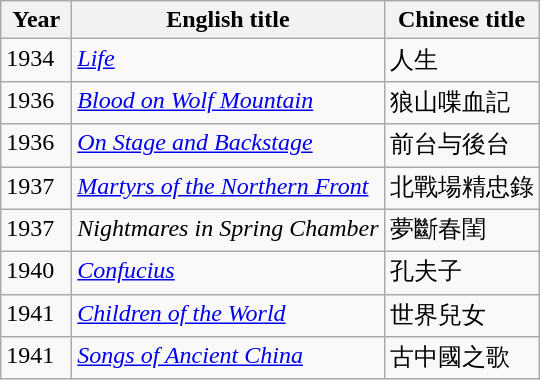<table class="wikitable">
<tr>
<th align="left" valign="top" width="40">Year</th>
<th align="left" valign="top">English title</th>
<th align="left" valign="top">Chinese title</th>
</tr>
<tr>
<td align="left" valign="top">1934</td>
<td align="left" valign="top"><em><a href='#'>Life</a></em></td>
<td align="left" valign="top">人生</td>
</tr>
<tr>
<td align="left" valign="top">1936</td>
<td align="left" valign="top"><em><a href='#'>Blood on Wolf Mountain</a></em></td>
<td align="left" valign="top">狼山喋血記</td>
</tr>
<tr>
<td align="left" valign="top">1936</td>
<td align="left" valign="top"><em><a href='#'>On Stage and Backstage</a></em></td>
<td align="left" valign="top">前台与後台</td>
</tr>
<tr>
<td align="left" valign="top">1937</td>
<td align="left" valign="top"><em><a href='#'>Martyrs of the Northern Front</a></em></td>
<td align="left" valign="top">北戰場精忠錄</td>
</tr>
<tr>
<td align="left" valign="top">1937</td>
<td align="left" valign="top"><em>Nightmares in Spring Chamber</em></td>
<td align="left" valign="top">夢斷春閨</td>
</tr>
<tr>
<td align="left" valign="top">1940</td>
<td align="left" valign="top"><em><a href='#'>Confucius</a></em></td>
<td align="left" valign="top">孔夫子</td>
</tr>
<tr>
<td align="left" valign="top">1941</td>
<td align="left" valign="top"><em><a href='#'>Children of the World</a></em></td>
<td align="left" valign="top">世界兒女</td>
</tr>
<tr>
<td align="left" valign="top">1941</td>
<td align="left" valign="top"><em><a href='#'>Songs of Ancient China</a></em></td>
<td align="left" valign="top">古中國之歌</td>
</tr>
</table>
